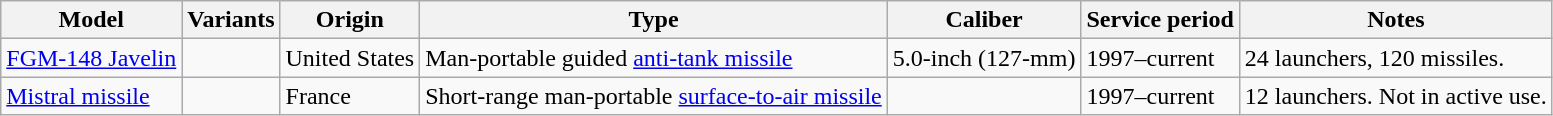<table class="wikitable sortable">
<tr>
<th>Model</th>
<th>Variants</th>
<th>Origin</th>
<th>Type</th>
<th>Caliber</th>
<th>Service period</th>
<th>Notes</th>
</tr>
<tr>
<td><a href='#'>FGM-148 Javelin</a></td>
<td></td>
<td>United States</td>
<td>Man-portable guided <a href='#'>anti-tank missile</a></td>
<td>5.0-inch (127-mm)</td>
<td>1997–current</td>
<td>24 launchers, 120 missiles.</td>
</tr>
<tr>
<td><a href='#'>Mistral missile</a></td>
<td></td>
<td>France</td>
<td>Short-range man-portable <a href='#'>surface-to-air missile</a></td>
<td></td>
<td>1997–current</td>
<td>12 launchers. Not in active use.</td>
</tr>
</table>
